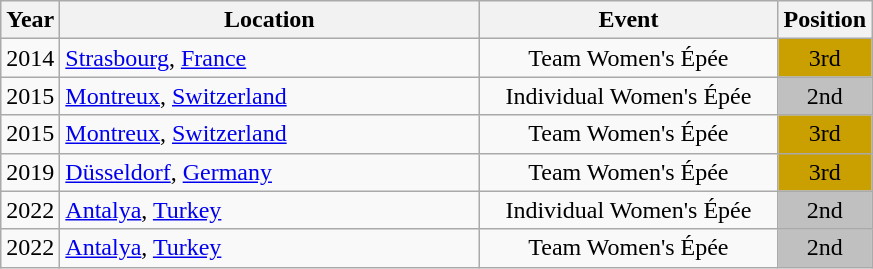<table class="wikitable" style="text-align:center;">
<tr>
<th>Year</th>
<th style="width:17em">Location</th>
<th style="width:12em">Event</th>
<th>Position</th>
</tr>
<tr>
<td>2014</td>
<td rowspan="1" align="left"> <a href='#'>Strasbourg</a>, <a href='#'>France</a></td>
<td>Team Women's Épée</td>
<td bgcolor="caramel">3rd</td>
</tr>
<tr>
<td rowspan="1">2015</td>
<td rowspan="1" align="left"> <a href='#'>Montreux</a>, <a href='#'>Switzerland</a></td>
<td>Individual Women's Épée</td>
<td bgcolor="silver">2nd</td>
</tr>
<tr>
<td rowspan="1">2015</td>
<td rowspan="1" align="left"> <a href='#'>Montreux</a>, <a href='#'>Switzerland</a></td>
<td>Team Women's Épée</td>
<td bgcolor="caramel">3rd</td>
</tr>
<tr>
<td rowspan="1">2019</td>
<td rowspan="1" align="left"> <a href='#'>Düsseldorf</a>, <a href='#'>Germany</a></td>
<td>Team Women's Épée</td>
<td bgcolor="caramel">3rd</td>
</tr>
<tr>
<td rowspan="1">2022</td>
<td rowspan="1" align="left"> <a href='#'>Antalya</a>, <a href='#'>Turkey</a></td>
<td>Individual Women's Épée</td>
<td bgcolor="silver">2nd</td>
</tr>
<tr>
<td rowspan="1">2022</td>
<td rowspan="1" align="left"> <a href='#'>Antalya</a>, <a href='#'>Turkey</a></td>
<td>Team Women's Épée</td>
<td bgcolor="silver">2nd</td>
</tr>
</table>
